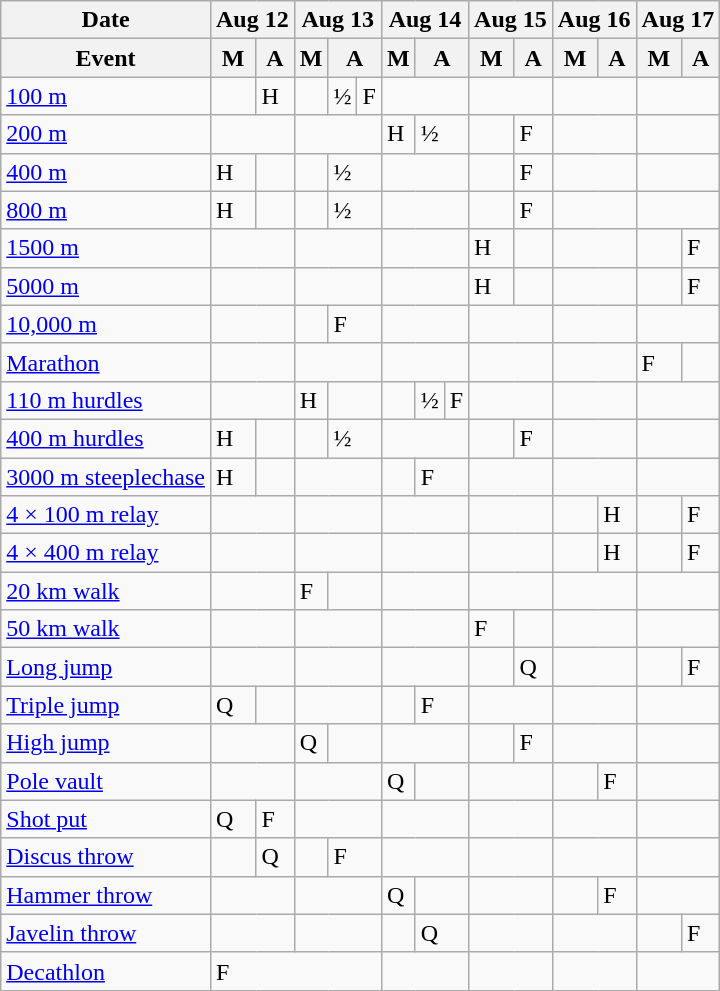<table class="wikitable athletics-schedule">
<tr>
<th>Date</th>
<th colspan="2">Aug 12</th>
<th colspan="3">Aug 13</th>
<th colspan="3">Aug 14</th>
<th colspan="2">Aug 15</th>
<th colspan="2">Aug 16</th>
<th colspan="2">Aug 17</th>
</tr>
<tr>
<th>Event</th>
<th>M</th>
<th>A</th>
<th>M</th>
<th colspan="2">A</th>
<th>M</th>
<th colspan="2">A</th>
<th>M</th>
<th>A</th>
<th>M</th>
<th>A</th>
<th>M</th>
<th>A</th>
</tr>
<tr>
<td class="event"><a href='#'>100 m</a></td>
<td></td>
<td class="heats">H</td>
<td></td>
<td class="semifinals">½</td>
<td class="final">F</td>
<td colspan="3"></td>
<td colspan="2"></td>
<td colspan="2"></td>
<td colspan="2"></td>
</tr>
<tr>
<td class="event"><a href='#'>200 m</a></td>
<td colspan="2"></td>
<td colspan="3"></td>
<td class="heats">H</td>
<td class="semifinals" colspan="2">½</td>
<td></td>
<td class="final">F</td>
<td colspan="2"></td>
<td colspan="2"></td>
</tr>
<tr>
<td class="event"><a href='#'>400 m</a></td>
<td class="heats">H</td>
<td></td>
<td></td>
<td class="semifinals" colspan="2">½</td>
<td colspan="3"></td>
<td></td>
<td class="final">F</td>
<td colspan="2"></td>
<td colspan="2"></td>
</tr>
<tr>
<td class="event"><a href='#'>800 m</a></td>
<td class="heats">H</td>
<td></td>
<td></td>
<td class="semifinals" colspan="2">½</td>
<td colspan="3"></td>
<td></td>
<td class="final">F</td>
<td colspan="2"></td>
<td colspan="2"></td>
</tr>
<tr>
<td class="event"><a href='#'>1500 m</a></td>
<td colspan="2"></td>
<td colspan="3"></td>
<td colspan="3"></td>
<td class="heats">H</td>
<td></td>
<td colspan="2"></td>
<td></td>
<td class="final">F</td>
</tr>
<tr>
<td class="event"><a href='#'>5000 m</a></td>
<td colspan="2"></td>
<td colspan="3"></td>
<td colspan="3"></td>
<td class="heats">H</td>
<td></td>
<td colspan="2"></td>
<td></td>
<td class="final">F</td>
</tr>
<tr>
<td class="event"><a href='#'>10,000 m</a></td>
<td colspan="2"></td>
<td></td>
<td colspan="2" class="final">F</td>
<td colspan="3"></td>
<td colspan="2"></td>
<td colspan="2"></td>
<td colspan="2"></td>
</tr>
<tr>
<td class="event"><a href='#'>Marathon</a></td>
<td colspan="2"></td>
<td colspan="3"></td>
<td colspan="3"></td>
<td colspan="2"></td>
<td colspan="2"></td>
<td class="final">F</td>
<td></td>
</tr>
<tr>
<td class="event"><a href='#'>110 m hurdles</a></td>
<td colspan="2"></td>
<td class="heats">H</td>
<td colspan="2"></td>
<td></td>
<td class="semifinals">½</td>
<td class="final">F</td>
<td colspan="2"></td>
<td colspan="2"></td>
<td colspan="2"></td>
</tr>
<tr>
<td class="event"><a href='#'>400 m hurdles</a></td>
<td class="heats">H</td>
<td></td>
<td></td>
<td class="semifinals" colspan="2">½</td>
<td colspan="3"></td>
<td></td>
<td class="final">F</td>
<td colspan="2"></td>
<td colspan="2"></td>
</tr>
<tr>
<td class="event"><a href='#'>3000 m steeplechase</a></td>
<td class="heats">H</td>
<td></td>
<td colspan="3"></td>
<td></td>
<td class="final" colspan="2">F</td>
<td colspan="2"></td>
<td colspan="2"></td>
<td colspan="2"></td>
</tr>
<tr>
<td class="event"><a href='#'>4 × 100 m relay</a></td>
<td colspan="2"></td>
<td colspan="3"></td>
<td colspan="3"></td>
<td colspan="2"></td>
<td></td>
<td class="heats">H</td>
<td></td>
<td class="final">F</td>
</tr>
<tr>
<td class="event"><a href='#'>4 × 400 m relay</a></td>
<td colspan="2"></td>
<td colspan="3"></td>
<td colspan="3"></td>
<td colspan="2"></td>
<td></td>
<td class="heats">H</td>
<td></td>
<td class="final">F</td>
</tr>
<tr>
<td class="event"><a href='#'>20 km walk</a></td>
<td colspan="2"></td>
<td class="final">F</td>
<td colspan="2"></td>
<td colspan="3"></td>
<td colspan="2"></td>
<td colspan="2"></td>
<td colspan="2"></td>
</tr>
<tr>
<td class="event"><a href='#'>50 km walk</a></td>
<td colspan="2"></td>
<td colspan="3"></td>
<td colspan="3"></td>
<td class="final">F</td>
<td></td>
<td colspan="2"></td>
<td colspan="2"></td>
</tr>
<tr>
<td class="event"><a href='#'>Long jump</a></td>
<td colspan="2"></td>
<td colspan="3"></td>
<td colspan="3"></td>
<td></td>
<td class="qualifiers">Q</td>
<td colspan="2"></td>
<td></td>
<td class="final">F</td>
</tr>
<tr>
<td class="event"><a href='#'>Triple jump</a></td>
<td class="qualifiers">Q</td>
<td></td>
<td colspan="3"></td>
<td></td>
<td class="final" colspan="2">F</td>
<td colspan="2"></td>
<td colspan="2"></td>
<td colspan="2"></td>
</tr>
<tr>
<td class="event"><a href='#'>High jump</a></td>
<td colspan="2"></td>
<td class="qualifiers">Q</td>
<td colspan="2"></td>
<td colspan="3"></td>
<td></td>
<td class="final">F</td>
<td colspan="2"></td>
<td colspan="2"></td>
</tr>
<tr>
<td class="event"><a href='#'>Pole vault</a></td>
<td colspan="2"></td>
<td colspan="3"></td>
<td class="qualifiers">Q</td>
<td colspan="2"></td>
<td colspan="2"></td>
<td></td>
<td class="final">F</td>
<td colspan="2"></td>
</tr>
<tr>
<td class="event"><a href='#'>Shot put</a></td>
<td class="qualifiers">Q</td>
<td class="final">F</td>
<td colspan="3"></td>
<td colspan="3"></td>
<td colspan="2"></td>
<td colspan="2"></td>
<td colspan="2"></td>
</tr>
<tr>
<td class="event"><a href='#'>Discus throw</a></td>
<td></td>
<td class="qualifiers">Q</td>
<td></td>
<td class="final" colspan="2">F</td>
<td colspan="3"></td>
<td colspan="2"></td>
<td colspan="2"></td>
<td colspan="2"></td>
</tr>
<tr>
<td class="event"><a href='#'>Hammer throw</a></td>
<td colspan="2"></td>
<td colspan="3"></td>
<td class="qualifiers">Q</td>
<td colspan="2"></td>
<td colspan="2"></td>
<td></td>
<td class="final">F</td>
<td colspan="2"></td>
</tr>
<tr>
<td class="event"><a href='#'>Javelin throw</a></td>
<td colspan="2"></td>
<td colspan="3"></td>
<td></td>
<td class="qualifiers" colspan="2">Q</td>
<td colspan="2"></td>
<td colspan="2"></td>
<td></td>
<td class="final">F</td>
</tr>
<tr>
<td class="event"><a href='#'>Decathlon</a></td>
<td class="final" colspan="5">F</td>
<td colspan="3"></td>
<td colspan="2"></td>
<td colspan="2"></td>
<td colspan="2"></td>
</tr>
</table>
